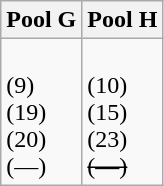<table class="wikitable">
<tr>
<th width=50%>Pool G</th>
<th width=50%>Pool H</th>
</tr>
<tr>
<td><br> (9)<br>
 (19)<br>
 (20)<br>
 (—)</td>
<td><br> (10)<br>
 (15)<br>
 (23)<br>
<s> (—)</s></td>
</tr>
</table>
